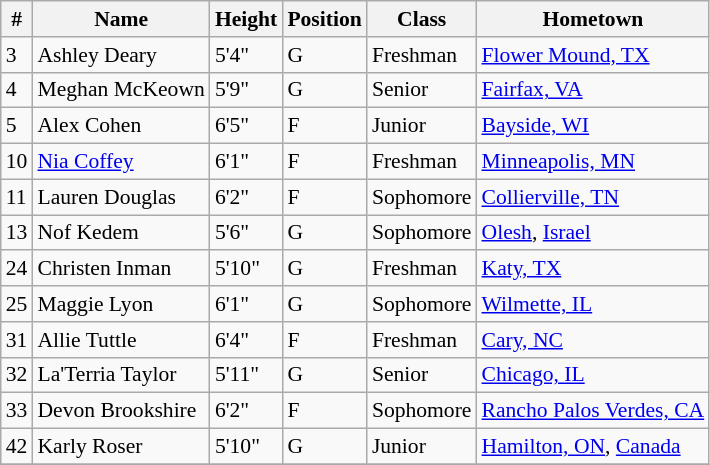<table class="wikitable" style="font-size: 90%">
<tr>
<th>#</th>
<th>Name</th>
<th>Height</th>
<th>Position</th>
<th>Class</th>
<th>Hometown</th>
</tr>
<tr>
<td>3</td>
<td>Ashley Deary</td>
<td>5'4"</td>
<td>G</td>
<td>Freshman</td>
<td><a href='#'>Flower Mound, TX</a></td>
</tr>
<tr>
<td>4</td>
<td>Meghan McKeown</td>
<td>5'9"</td>
<td>G</td>
<td>Senior</td>
<td><a href='#'>Fairfax, VA</a></td>
</tr>
<tr>
<td>5</td>
<td>Alex Cohen</td>
<td>6'5"</td>
<td>F</td>
<td>Junior</td>
<td><a href='#'>Bayside, WI</a></td>
</tr>
<tr>
<td>10</td>
<td><a href='#'>Nia Coffey</a></td>
<td>6'1"</td>
<td>F</td>
<td>Freshman</td>
<td><a href='#'>Minneapolis, MN</a></td>
</tr>
<tr>
<td>11</td>
<td>Lauren Douglas</td>
<td>6'2"</td>
<td>F</td>
<td>Sophomore</td>
<td><a href='#'>Collierville, TN</a></td>
</tr>
<tr>
<td>13</td>
<td>Nof Kedem</td>
<td>5'6"</td>
<td>G</td>
<td>Sophomore</td>
<td><a href='#'>Olesh</a>, <a href='#'>Israel</a></td>
</tr>
<tr>
<td>24</td>
<td>Christen Inman</td>
<td>5'10"</td>
<td>G</td>
<td>Freshman</td>
<td><a href='#'>Katy, TX</a></td>
</tr>
<tr>
<td>25</td>
<td>Maggie Lyon</td>
<td>6'1"</td>
<td>G</td>
<td>Sophomore</td>
<td><a href='#'>Wilmette, IL</a></td>
</tr>
<tr>
<td>31</td>
<td>Allie Tuttle</td>
<td>6'4"</td>
<td>F</td>
<td>Freshman</td>
<td><a href='#'>Cary, NC</a></td>
</tr>
<tr>
<td>32</td>
<td>La'Terria Taylor</td>
<td>5'11"</td>
<td>G</td>
<td>Senior</td>
<td><a href='#'>Chicago, IL</a></td>
</tr>
<tr>
<td>33</td>
<td>Devon Brookshire</td>
<td>6'2"</td>
<td>F</td>
<td>Sophomore</td>
<td><a href='#'>Rancho Palos Verdes, CA</a></td>
</tr>
<tr>
<td>42</td>
<td>Karly Roser</td>
<td>5'10"</td>
<td>G</td>
<td>Junior</td>
<td><a href='#'>Hamilton, ON</a>, <a href='#'>Canada</a></td>
</tr>
<tr>
</tr>
</table>
